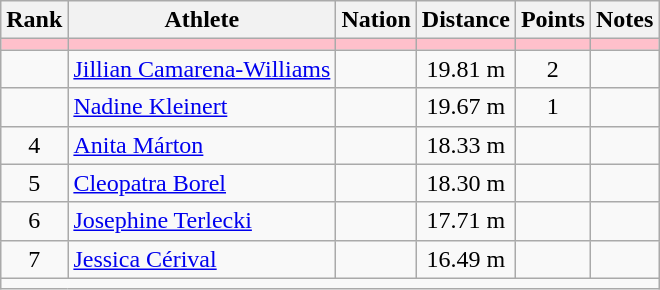<table class="wikitable mw-datatable sortable" style="text-align:center;">
<tr>
<th>Rank</th>
<th>Athlete</th>
<th>Nation</th>
<th>Distance</th>
<th>Points</th>
<th>Notes</th>
</tr>
<tr bgcolor=pink>
<td></td>
<td align=left></td>
<td align=left></td>
<td></td>
<td></td>
<td></td>
</tr>
<tr>
<td></td>
<td align=left><a href='#'>Jillian Camarena-Williams</a></td>
<td align=left></td>
<td>19.81 m</td>
<td>2</td>
<td></td>
</tr>
<tr>
<td></td>
<td align=left><a href='#'>Nadine Kleinert</a></td>
<td align=left></td>
<td>19.67 m</td>
<td>1</td>
<td></td>
</tr>
<tr>
<td>4</td>
<td align=left><a href='#'>Anita Márton</a></td>
<td align=left></td>
<td>18.33 m</td>
<td></td>
<td></td>
</tr>
<tr>
<td>5</td>
<td align=left><a href='#'>Cleopatra Borel</a></td>
<td align=left></td>
<td>18.30 m</td>
<td></td>
<td></td>
</tr>
<tr>
<td>6</td>
<td align=left><a href='#'>Josephine Terlecki</a></td>
<td align=left></td>
<td>17.71 m</td>
<td></td>
<td></td>
</tr>
<tr>
<td>7</td>
<td align=left><a href='#'>Jessica Cérival</a></td>
<td align=left></td>
<td>16.49 m</td>
<td></td>
<td></td>
</tr>
<tr class="sortbottom">
<td colspan=6></td>
</tr>
</table>
